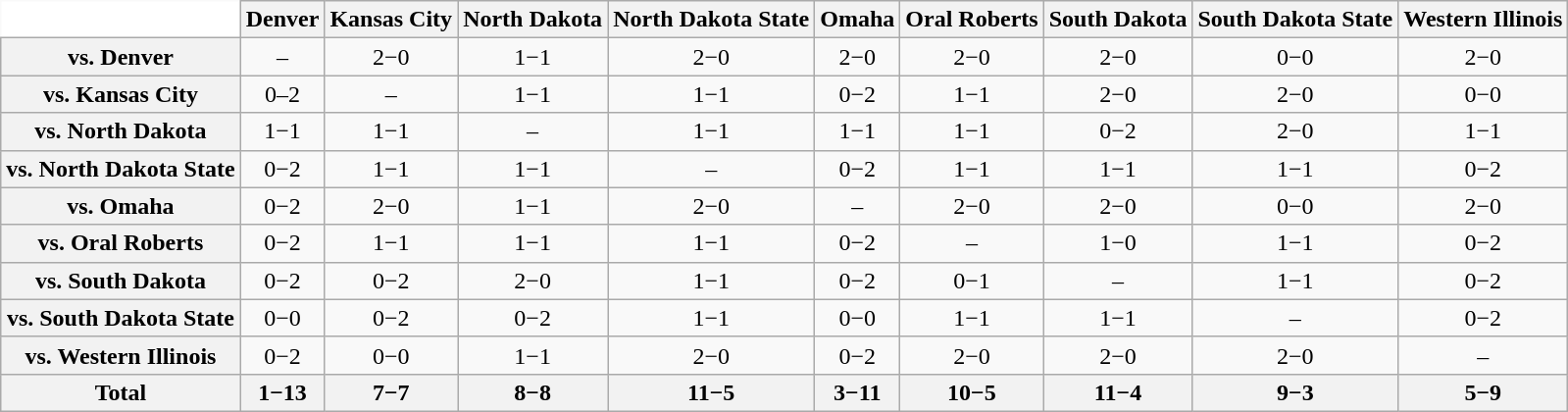<table class="wikitable" style="white-space:nowrap;font-size:100%;">
<tr>
<th colspan="1" style="background:white; border-top-style:hidden; border-left-style:hidden;" width="75"> </th>
<th style=>Denver</th>
<th style=>Kansas City</th>
<th style=>North Dakota</th>
<th style=>North Dakota State</th>
<th style=>Omaha</th>
<th style=>Oral Roberts</th>
<th style=>South Dakota</th>
<th style=>South Dakota State</th>
<th style=>Western Illinois</th>
</tr>
<tr style="text-align:center;">
<th>vs. Denver</th>
<td>–</td>
<td>2−0</td>
<td>1−1</td>
<td>2−0</td>
<td>2−0</td>
<td>2−0</td>
<td>2−0</td>
<td>0−0</td>
<td>2−0</td>
</tr>
<tr style="text-align:center;">
<th>vs. Kansas City</th>
<td>0–2</td>
<td>–</td>
<td>1−1</td>
<td>1−1</td>
<td>0−2</td>
<td>1−1</td>
<td>2−0</td>
<td>2−0</td>
<td>0−0</td>
</tr>
<tr style="text-align:center;">
<th>vs. North Dakota</th>
<td>1−1</td>
<td>1−1</td>
<td>–</td>
<td>1−1</td>
<td>1−1</td>
<td>1−1</td>
<td>0−2</td>
<td>2−0</td>
<td>1−1</td>
</tr>
<tr style="text-align:center;">
<th>vs. North Dakota State</th>
<td>0−2</td>
<td>1−1</td>
<td>1−1</td>
<td>–</td>
<td>0−2</td>
<td>1−1</td>
<td>1−1</td>
<td>1−1</td>
<td>0−2</td>
</tr>
<tr style="text-align:center;">
<th>vs. Omaha</th>
<td>0−2</td>
<td>2−0</td>
<td>1−1</td>
<td>2−0</td>
<td>–</td>
<td>2−0</td>
<td>2−0</td>
<td>0−0</td>
<td>2−0</td>
</tr>
<tr style="text-align:center;">
<th>vs. Oral Roberts</th>
<td>0−2</td>
<td>1−1</td>
<td>1−1</td>
<td>1−1</td>
<td>0−2</td>
<td>–</td>
<td>1−0</td>
<td>1−1</td>
<td>0−2</td>
</tr>
<tr style="text-align:center;">
<th>vs. South Dakota</th>
<td>0−2</td>
<td>0−2</td>
<td>2−0</td>
<td>1−1</td>
<td>0−2</td>
<td>0−1</td>
<td>–</td>
<td>1−1</td>
<td>0−2</td>
</tr>
<tr style="text-align:center;">
<th>vs. South Dakota State</th>
<td>0−0</td>
<td>0−2</td>
<td>0−2</td>
<td>1−1</td>
<td>0−0</td>
<td>1−1</td>
<td>1−1</td>
<td>–</td>
<td>0−2</td>
</tr>
<tr style="text-align:center;">
<th>vs. Western Illinois</th>
<td>0−2</td>
<td>0−0</td>
<td>1−1</td>
<td>2−0</td>
<td>0−2</td>
<td>2−0</td>
<td>2−0</td>
<td>2−0</td>
<td>–</td>
</tr>
<tr style="text-align:center;">
<th>Total</th>
<th>1−13</th>
<th>7−7</th>
<th>8−8</th>
<th>11−5</th>
<th>3−11</th>
<th>10−5</th>
<th>11−4</th>
<th>9−3</th>
<th>5−9</th>
</tr>
</table>
